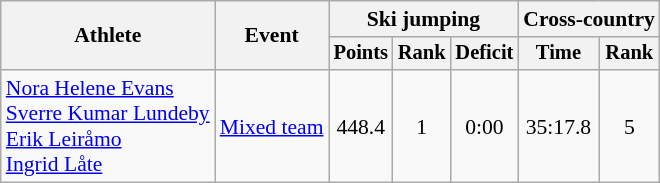<table class="wikitable" style="font-size:90%">
<tr>
<th rowspan="2">Athlete</th>
<th rowspan="2">Event</th>
<th colspan="3">Ski jumping</th>
<th colspan="2">Cross-country</th>
</tr>
<tr style="font-size:95%">
<th>Points</th>
<th>Rank</th>
<th>Deficit</th>
<th>Time</th>
<th>Rank</th>
</tr>
<tr align=center>
<td align=left><a href='#'>Nora Helene Evans</a><br><a href='#'>Sverre Kumar Lundeby</a><br><a href='#'>Erik Leiråmo</a><br><a href='#'>Ingrid Låte</a></td>
<td align=left><a href='#'>Mixed team</a></td>
<td>448.4</td>
<td>1</td>
<td>0:00</td>
<td>35:17.8</td>
<td>5</td>
</tr>
</table>
